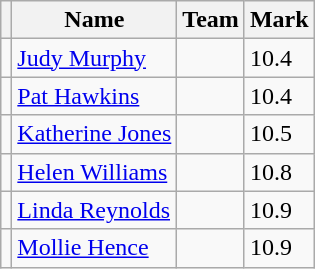<table class=wikitable>
<tr>
<th></th>
<th>Name</th>
<th>Team</th>
<th>Mark</th>
</tr>
<tr>
<td></td>
<td><a href='#'>Judy Murphy</a></td>
<td></td>
<td>10.4 </td>
</tr>
<tr>
<td></td>
<td><a href='#'>Pat Hawkins</a></td>
<td></td>
<td>10.4 </td>
</tr>
<tr>
<td></td>
<td><a href='#'>Katherine Jones</a></td>
<td></td>
<td>10.5 </td>
</tr>
<tr>
<td></td>
<td><a href='#'>Helen Williams</a></td>
<td></td>
<td>10.8 </td>
</tr>
<tr>
<td></td>
<td><a href='#'>Linda Reynolds</a></td>
<td></td>
<td>10.9 </td>
</tr>
<tr>
<td></td>
<td><a href='#'>Mollie Hence</a></td>
<td></td>
<td>10.9 </td>
</tr>
</table>
